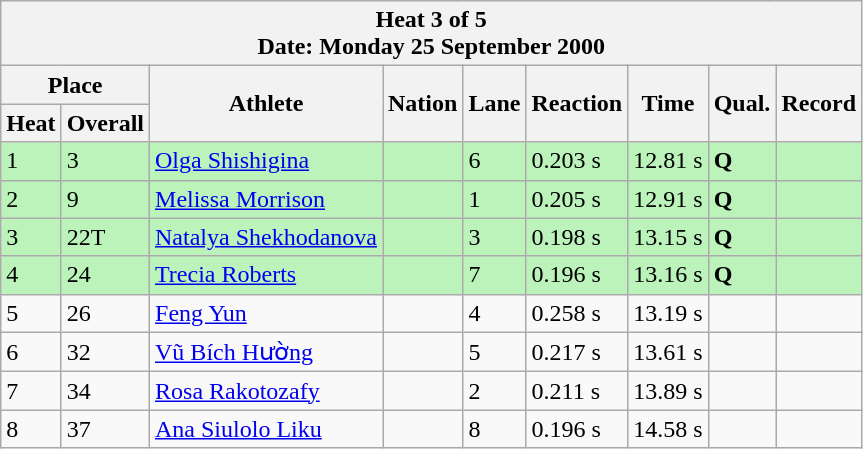<table class="wikitable sortable">
<tr>
<th colspan=9>Heat 3 of 5 <br> Date: Monday 25 September 2000</th>
</tr>
<tr>
<th colspan=2>Place</th>
<th rowspan=2>Athlete</th>
<th rowspan=2>Nation</th>
<th rowspan=2>Lane</th>
<th rowspan=2>Reaction</th>
<th rowspan=2>Time</th>
<th rowspan=2>Qual.</th>
<th rowspan=2>Record</th>
</tr>
<tr>
<th>Heat</th>
<th>Overall</th>
</tr>
<tr bgcolor = "bbf3bb">
<td>1</td>
<td>3</td>
<td align="left"><a href='#'>Olga Shishigina</a></td>
<td align="left"></td>
<td>6</td>
<td>0.203 s</td>
<td>12.81 s</td>
<td><strong>Q</strong></td>
<td></td>
</tr>
<tr bgcolor = "bbf3bb">
<td>2</td>
<td>9</td>
<td align="left"><a href='#'>Melissa Morrison</a></td>
<td align="left"></td>
<td>1</td>
<td>0.205 s</td>
<td>12.91 s</td>
<td><strong>Q</strong></td>
<td></td>
</tr>
<tr bgcolor = "bbf3bb">
<td>3</td>
<td>22T</td>
<td align="left"><a href='#'>Natalya Shekhodanova</a></td>
<td align="left"></td>
<td>3</td>
<td>0.198 s</td>
<td>13.15 s</td>
<td><strong>Q</strong></td>
<td></td>
</tr>
<tr bgcolor = "bbf3bb">
<td>4</td>
<td>24</td>
<td align="left"><a href='#'>Trecia Roberts</a></td>
<td align="left"></td>
<td>7</td>
<td>0.196 s</td>
<td>13.16 s</td>
<td><strong>Q</strong></td>
<td></td>
</tr>
<tr>
<td>5</td>
<td>26</td>
<td align="left"><a href='#'>Feng Yun</a></td>
<td align="left"></td>
<td>4</td>
<td>0.258 s</td>
<td>13.19 s</td>
<td></td>
<td></td>
</tr>
<tr>
<td>6</td>
<td>32</td>
<td align="left"><a href='#'>Vũ Bích Hường</a></td>
<td align="left"></td>
<td>5</td>
<td>0.217 s</td>
<td>13.61 s</td>
<td></td>
<td></td>
</tr>
<tr>
<td>7</td>
<td>34</td>
<td align="left"><a href='#'>Rosa Rakotozafy</a></td>
<td align="left"></td>
<td>2</td>
<td>0.211 s</td>
<td>13.89 s</td>
<td></td>
<td></td>
</tr>
<tr>
<td>8</td>
<td>37</td>
<td align="left"><a href='#'>Ana Siulolo Liku</a></td>
<td align="left"></td>
<td>8</td>
<td>0.196 s</td>
<td>14.58 s</td>
<td></td>
<td></td>
</tr>
</table>
